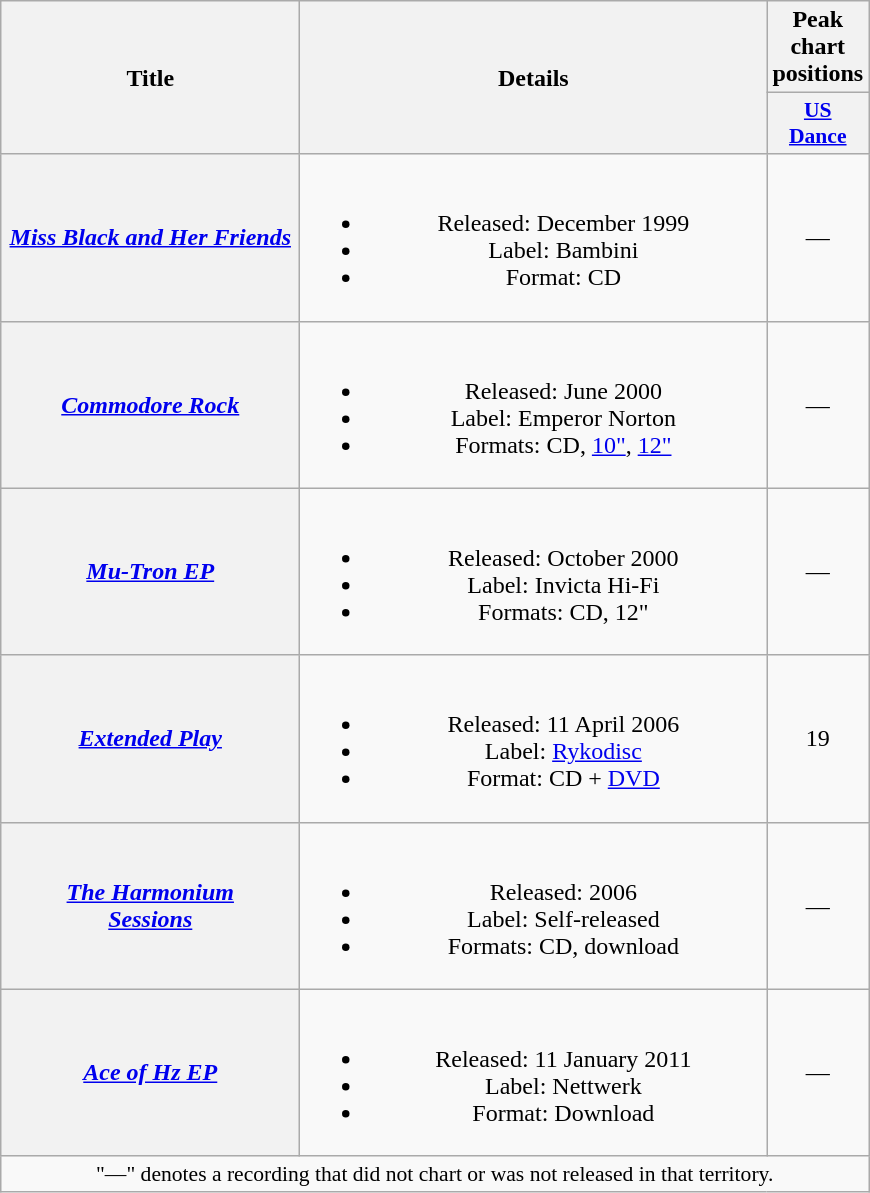<table class="wikitable plainrowheaders" style="text-align:center">
<tr>
<th scope="col" rowspan="2" style="width:12em;">Title</th>
<th scope="col" rowspan="2" style="width:19em;">Details</th>
<th scope="col">Peak chart positions</th>
</tr>
<tr>
<th scope="col" style="width:2.5em;font-size:90%;"><a href='#'>US<br>Dance</a><br></th>
</tr>
<tr>
<th scope="row"><em><a href='#'>Miss Black and Her Friends</a></em></th>
<td><br><ul><li>Released: December 1999</li><li>Label: Bambini</li><li>Format: CD</li></ul></td>
<td>—</td>
</tr>
<tr>
<th scope="row"><em><a href='#'>Commodore Rock</a></em></th>
<td><br><ul><li>Released: June 2000</li><li>Label: Emperor Norton</li><li>Formats: CD, <a href='#'>10"</a>, <a href='#'>12"</a></li></ul></td>
<td>—</td>
</tr>
<tr>
<th scope="row"><em><a href='#'>Mu-Tron EP</a></em></th>
<td><br><ul><li>Released: October 2000</li><li>Label: Invicta Hi-Fi</li><li>Formats: CD, 12"</li></ul></td>
<td>—</td>
</tr>
<tr>
<th scope="row"><em><a href='#'>Extended Play</a></em></th>
<td><br><ul><li>Released: 11 April 2006</li><li>Label: <a href='#'>Rykodisc</a></li><li>Format: CD + <a href='#'>DVD</a></li></ul></td>
<td>19</td>
</tr>
<tr>
<th scope="row"><em><a href='#'>The Harmonium<br>Sessions</a></em></th>
<td><br><ul><li>Released: 2006</li><li>Label: Self-released</li><li>Formats: CD, download</li></ul></td>
<td>—</td>
</tr>
<tr>
<th scope="row"><em><a href='#'>Ace of Hz EP</a></em></th>
<td><br><ul><li>Released: 11 January 2011</li><li>Label: Nettwerk</li><li>Format: Download</li></ul></td>
<td>—</td>
</tr>
<tr>
<td colspan="3" style="font-size:90%">"—" denotes a recording that did not chart or was not released in that territory.</td>
</tr>
</table>
